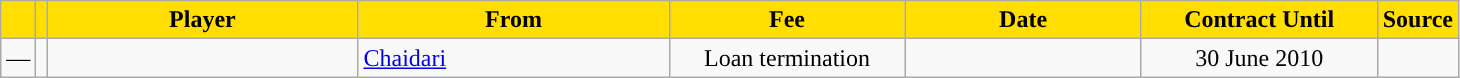<table class="wikitable sortable">
<tr>
<th style="background:#FFDE00"></th>
<th style="background:#FFDE00"></th>
<th width=200 style="background:#FFDE00">Player</th>
<th width=200 style="background:#FFDE00">From</th>
<th width=150 style="background:#FFDE00">Fee</th>
<th width=150 style="background:#FFDE00">Date</th>
<th width=150 style="background:#FFDE00">Contract Until</th>
<th style="background:#FFDE00">Source</th>
</tr>
<tr>
<td align=center>—</td>
<td align=center></td>
<td></td>
<td> <a href='#'>Chaidari</a></td>
<td align=center>Loan termination</td>
<td align=center></td>
<td align=center>30 June 2010</td>
<td align=center></td>
</tr>
</table>
